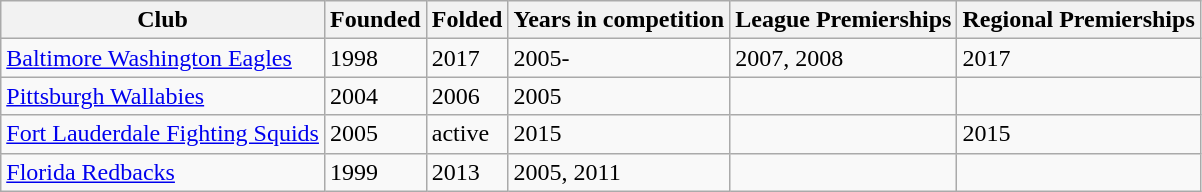<table class="wikitable">
<tr>
<th>Club</th>
<th>Founded</th>
<th>Folded</th>
<th>Years in competition</th>
<th>League Premierships</th>
<th>Regional Premierships</th>
</tr>
<tr>
<td><a href='#'>Baltimore Washington Eagles</a></td>
<td>1998</td>
<td>2017</td>
<td>2005-</td>
<td>2007, 2008</td>
<td>2017</td>
</tr>
<tr>
<td><a href='#'>Pittsburgh Wallabies</a></td>
<td>2004</td>
<td>2006</td>
<td>2005</td>
<td></td>
<td></td>
</tr>
<tr>
<td><a href='#'>Fort Lauderdale Fighting Squids</a></td>
<td>2005</td>
<td>active</td>
<td>2015</td>
<td></td>
<td>2015</td>
</tr>
<tr>
<td><a href='#'>Florida Redbacks </a></td>
<td>1999</td>
<td>2013</td>
<td>2005, 2011</td>
<td></td>
<td></td>
</tr>
</table>
